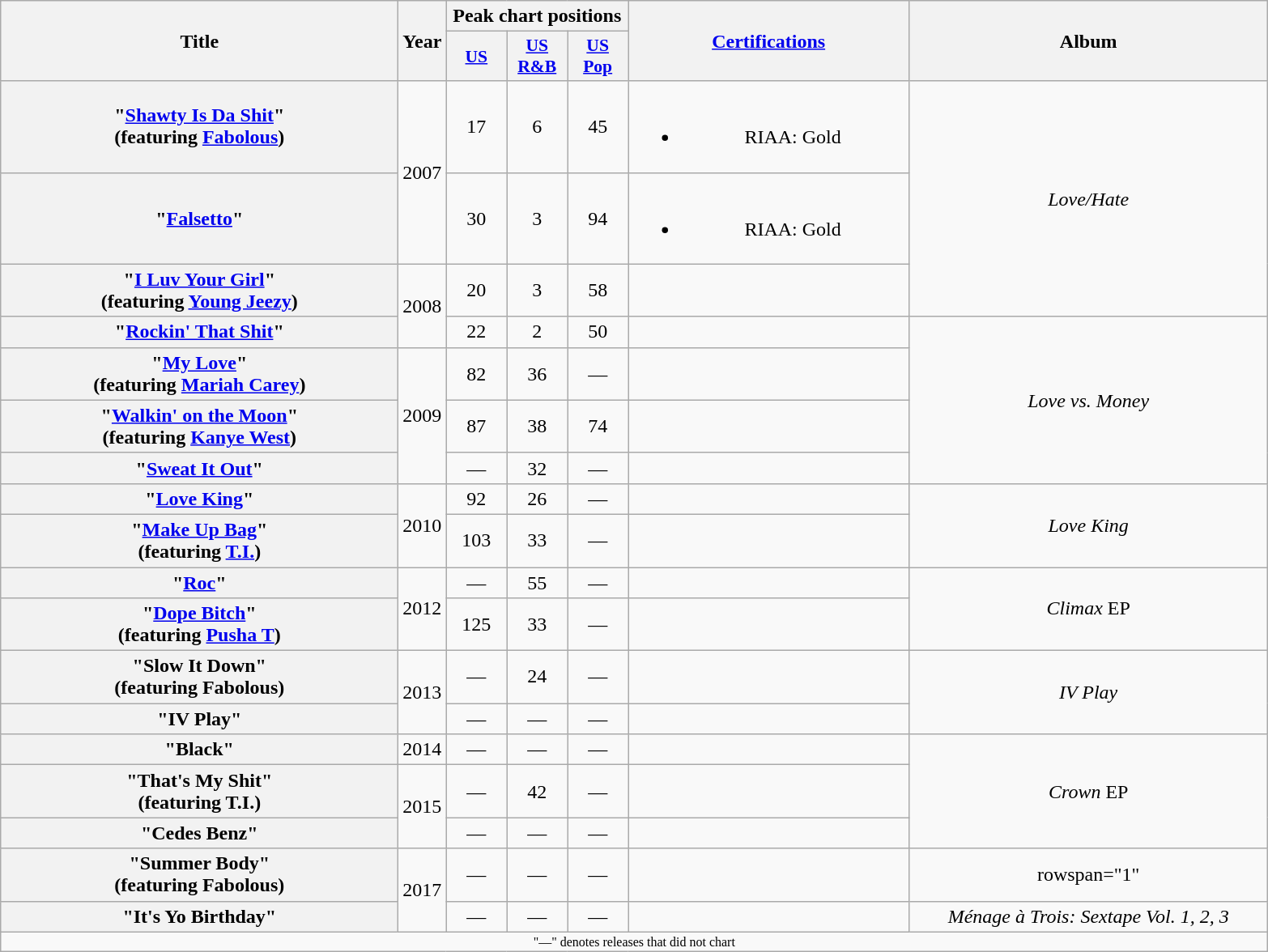<table class="wikitable plainrowheaders" style="text-align:center;" border="1">
<tr>
<th scope="col" rowspan="2" style="width:20em;">Title</th>
<th scope="col" rowspan="2" style="width:1em;">Year</th>
<th scope="col" colspan="3">Peak chart positions</th>
<th scope="col" rowspan="2" style="width:14em;"><a href='#'>Certifications</a></th>
<th scope="col" rowspan="2" style="width:18em;">Album</th>
</tr>
<tr>
<th scope="col" style="width:3em;font-size:90%;"><a href='#'>US</a><br></th>
<th scope="col" style="width:3em;font-size:90%;"><a href='#'>US<br>R&B</a><br></th>
<th scope="col" style="width:3em;font-size:90%;"><a href='#'>US<br>Pop</a><br></th>
</tr>
<tr>
<th scope="row">"<a href='#'>Shawty Is Da Shit</a>"<br><span>(featuring <a href='#'>Fabolous</a>)</span></th>
<td rowspan="2">2007</td>
<td>17</td>
<td>6</td>
<td>45</td>
<td><br><ul><li>RIAA: Gold</li></ul></td>
<td rowspan="3"><em>Love/Hate</em></td>
</tr>
<tr>
<th scope="row">"<a href='#'>Falsetto</a>"</th>
<td>30</td>
<td>3</td>
<td>94</td>
<td><br><ul><li>RIAA: Gold</li></ul></td>
</tr>
<tr>
<th scope="row">"<a href='#'>I Luv Your Girl</a>"<br><span>(featuring <a href='#'>Young Jeezy</a>)</span></th>
<td rowspan="2">2008</td>
<td>20</td>
<td>3</td>
<td>58</td>
<td></td>
</tr>
<tr>
<th scope="row">"<a href='#'>Rockin' That Shit</a>"</th>
<td>22</td>
<td>2</td>
<td>50</td>
<td></td>
<td rowspan="4"><em>Love vs. Money</em></td>
</tr>
<tr>
<th scope="row">"<a href='#'>My Love</a>"<br><span>(featuring <a href='#'>Mariah Carey</a>)</span></th>
<td rowspan="3">2009</td>
<td>82</td>
<td>36</td>
<td>—</td>
<td></td>
</tr>
<tr>
<th scope="row">"<a href='#'>Walkin' on the Moon</a>"<br><span>(featuring <a href='#'>Kanye West</a>)</span></th>
<td>87</td>
<td>38</td>
<td>74</td>
<td></td>
</tr>
<tr>
<th scope="row">"<a href='#'>Sweat It Out</a>"</th>
<td>—</td>
<td>32</td>
<td>—</td>
<td></td>
</tr>
<tr>
<th scope="row">"<a href='#'>Love King</a>"</th>
<td rowspan="2">2010</td>
<td>92</td>
<td>26</td>
<td>—</td>
<td></td>
<td rowspan="2"><em>Love King</em></td>
</tr>
<tr>
<th scope="row">"<a href='#'>Make Up Bag</a>"<br><span>(featuring <a href='#'>T.I.</a>)</span></th>
<td>103</td>
<td>33</td>
<td>—</td>
<td></td>
</tr>
<tr>
<th scope="row">"<a href='#'>Roc</a>"</th>
<td rowspan="2">2012</td>
<td>—</td>
<td>55</td>
<td>—</td>
<td></td>
<td rowspan="2"><em>Climax</em> EP</td>
</tr>
<tr>
<th scope="row">"<a href='#'>Dope Bitch</a>" <br><span>(featuring <a href='#'>Pusha T</a>)</span></th>
<td>125</td>
<td>33</td>
<td>—</td>
</tr>
<tr>
<th scope="row">"Slow It Down"<br><span>(featuring Fabolous)</span></th>
<td rowspan="2">2013</td>
<td>—</td>
<td>24</td>
<td>—</td>
<td></td>
<td rowspan="2"><em>IV Play</em></td>
</tr>
<tr>
<th scope="row">"IV Play"</th>
<td>—</td>
<td>—</td>
<td>—</td>
<td></td>
</tr>
<tr>
<th scope="row">"Black"</th>
<td>2014</td>
<td>—</td>
<td>—</td>
<td>—</td>
<td></td>
<td rowspan="3"><em>Crown</em> EP</td>
</tr>
<tr>
<th scope="row">"That's My Shit"<br><span>(featuring T.I.)</span></th>
<td rowspan="2">2015</td>
<td>—</td>
<td>42</td>
<td>—</td>
</tr>
<tr>
<th scope="row">"Cedes Benz"</th>
<td>—</td>
<td>—</td>
<td>—</td>
<td></td>
</tr>
<tr>
<th scope="row">"Summer Body"<br><span>(featuring Fabolous)</span></th>
<td rowspan="2">2017</td>
<td>—</td>
<td>—</td>
<td>—</td>
<td></td>
<td>rowspan="1" </td>
</tr>
<tr>
<th scope="row">"It's Yo Birthday"</th>
<td>—</td>
<td>—</td>
<td>—</td>
<td></td>
<td><em>Ménage à Trois: Sextape Vol. 1, 2, 3</em></td>
</tr>
<tr>
<td colspan="10" style="font-size:8pt">"—" denotes releases that did not chart</td>
</tr>
</table>
